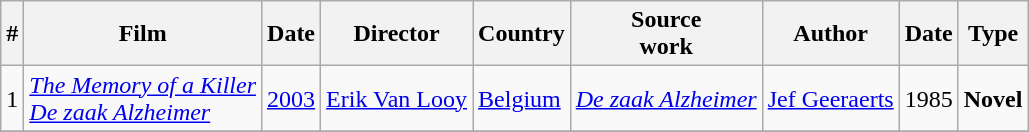<table class="wikitable">
<tr>
<th>#</th>
<th>Film</th>
<th>Date</th>
<th>Director</th>
<th>Country</th>
<th>Source<br>work</th>
<th>Author</th>
<th>Date</th>
<th>Type</th>
</tr>
<tr>
<td>1</td>
<td><em><a href='#'>The Memory of a Killer</a></em><br><em><a href='#'>De zaak Alzheimer</a></em></td>
<td><a href='#'>2003</a></td>
<td><a href='#'>Erik Van Looy</a></td>
<td><a href='#'>Belgium</a></td>
<td><em><a href='#'>De zaak Alzheimer</a></em></td>
<td><a href='#'>Jef Geeraerts</a></td>
<td>1985</td>
<td><strong>Novel</strong></td>
</tr>
<tr>
</tr>
</table>
